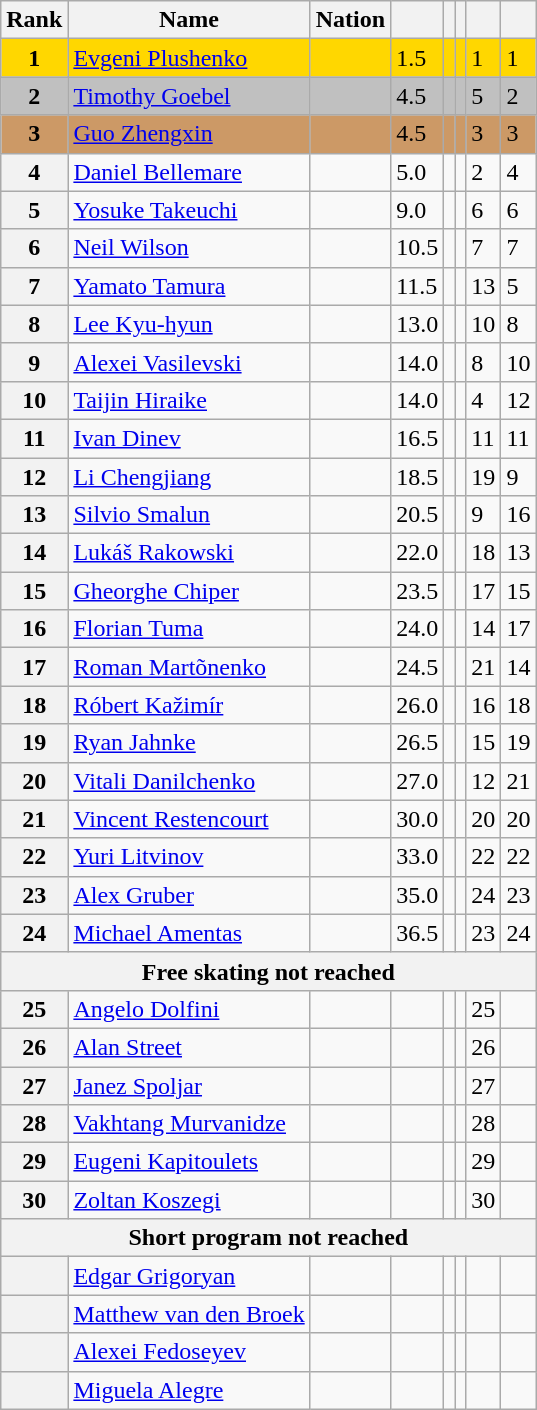<table class="wikitable sortable">
<tr>
<th>Rank</th>
<th>Name</th>
<th>Nation</th>
<th></th>
<th></th>
<th></th>
<th></th>
<th></th>
</tr>
<tr bgcolor=gold>
<td align=center><strong>1</strong></td>
<td><a href='#'>Evgeni Plushenko</a></td>
<td></td>
<td>1.5</td>
<td></td>
<td></td>
<td>1</td>
<td>1</td>
</tr>
<tr bgcolor=silver>
<td align=center><strong>2</strong></td>
<td><a href='#'>Timothy Goebel</a></td>
<td></td>
<td>4.5</td>
<td></td>
<td></td>
<td>5</td>
<td>2</td>
</tr>
<tr bgcolor=cc9966>
<td align=center><strong>3</strong></td>
<td><a href='#'>Guo Zhengxin</a></td>
<td></td>
<td>4.5</td>
<td></td>
<td></td>
<td>3</td>
<td>3</td>
</tr>
<tr>
<th>4</th>
<td><a href='#'>Daniel Bellemare</a></td>
<td></td>
<td>5.0</td>
<td></td>
<td></td>
<td>2</td>
<td>4</td>
</tr>
<tr>
<th>5</th>
<td><a href='#'>Yosuke Takeuchi</a></td>
<td></td>
<td>9.0</td>
<td></td>
<td></td>
<td>6</td>
<td>6</td>
</tr>
<tr>
<th>6</th>
<td><a href='#'>Neil Wilson</a></td>
<td></td>
<td>10.5</td>
<td></td>
<td></td>
<td>7</td>
<td>7</td>
</tr>
<tr>
<th>7</th>
<td><a href='#'>Yamato Tamura</a></td>
<td></td>
<td>11.5</td>
<td></td>
<td></td>
<td>13</td>
<td>5</td>
</tr>
<tr>
<th>8</th>
<td><a href='#'>Lee Kyu-hyun</a></td>
<td></td>
<td>13.0</td>
<td></td>
<td></td>
<td>10</td>
<td>8</td>
</tr>
<tr>
<th>9</th>
<td><a href='#'>Alexei Vasilevski</a></td>
<td></td>
<td>14.0</td>
<td></td>
<td></td>
<td>8</td>
<td>10</td>
</tr>
<tr>
<th>10</th>
<td><a href='#'>Taijin Hiraike</a></td>
<td></td>
<td>14.0</td>
<td></td>
<td></td>
<td>4</td>
<td>12</td>
</tr>
<tr>
<th>11</th>
<td><a href='#'>Ivan Dinev</a></td>
<td></td>
<td>16.5</td>
<td></td>
<td></td>
<td>11</td>
<td>11</td>
</tr>
<tr>
<th>12</th>
<td><a href='#'>Li Chengjiang</a></td>
<td></td>
<td>18.5</td>
<td></td>
<td></td>
<td>19</td>
<td>9</td>
</tr>
<tr>
<th>13</th>
<td><a href='#'>Silvio Smalun</a></td>
<td></td>
<td>20.5</td>
<td></td>
<td></td>
<td>9</td>
<td>16</td>
</tr>
<tr>
<th>14</th>
<td><a href='#'>Lukáš Rakowski</a></td>
<td></td>
<td>22.0</td>
<td></td>
<td></td>
<td>18</td>
<td>13</td>
</tr>
<tr>
<th>15</th>
<td><a href='#'>Gheorghe Chiper</a></td>
<td></td>
<td>23.5</td>
<td></td>
<td></td>
<td>17</td>
<td>15</td>
</tr>
<tr>
<th>16</th>
<td><a href='#'>Florian Tuma</a></td>
<td></td>
<td>24.0</td>
<td></td>
<td></td>
<td>14</td>
<td>17</td>
</tr>
<tr>
<th>17</th>
<td><a href='#'>Roman Martõnenko</a></td>
<td></td>
<td>24.5</td>
<td></td>
<td></td>
<td>21</td>
<td>14</td>
</tr>
<tr>
<th>18</th>
<td><a href='#'>Róbert Kažimír</a></td>
<td></td>
<td>26.0</td>
<td></td>
<td></td>
<td>16</td>
<td>18</td>
</tr>
<tr>
<th>19</th>
<td><a href='#'>Ryan Jahnke</a></td>
<td></td>
<td>26.5</td>
<td></td>
<td></td>
<td>15</td>
<td>19</td>
</tr>
<tr>
<th>20</th>
<td><a href='#'>Vitali Danilchenko</a></td>
<td></td>
<td>27.0</td>
<td></td>
<td></td>
<td>12</td>
<td>21</td>
</tr>
<tr>
<th>21</th>
<td><a href='#'>Vincent Restencourt</a></td>
<td></td>
<td>30.0</td>
<td></td>
<td></td>
<td>20</td>
<td>20</td>
</tr>
<tr>
<th>22</th>
<td><a href='#'>Yuri Litvinov</a></td>
<td></td>
<td>33.0</td>
<td></td>
<td></td>
<td>22</td>
<td>22</td>
</tr>
<tr>
<th>23</th>
<td><a href='#'>Alex Gruber</a></td>
<td></td>
<td>35.0</td>
<td></td>
<td></td>
<td>24</td>
<td>23</td>
</tr>
<tr>
<th>24</th>
<td><a href='#'>Michael Amentas</a></td>
<td></td>
<td>36.5</td>
<td></td>
<td></td>
<td>23</td>
<td>24</td>
</tr>
<tr>
<th colspan=8>Free skating not reached</th>
</tr>
<tr>
<th>25</th>
<td><a href='#'>Angelo Dolfini</a></td>
<td></td>
<td></td>
<td></td>
<td></td>
<td>25</td>
<td></td>
</tr>
<tr>
<th>26</th>
<td><a href='#'>Alan Street</a></td>
<td></td>
<td></td>
<td></td>
<td></td>
<td>26</td>
<td></td>
</tr>
<tr>
<th>27</th>
<td><a href='#'>Janez Spoljar</a></td>
<td></td>
<td></td>
<td></td>
<td></td>
<td>27</td>
<td></td>
</tr>
<tr>
<th>28</th>
<td><a href='#'>Vakhtang Murvanidze</a></td>
<td></td>
<td></td>
<td></td>
<td></td>
<td>28</td>
<td></td>
</tr>
<tr>
<th>29</th>
<td><a href='#'>Eugeni Kapitoulets</a></td>
<td></td>
<td></td>
<td></td>
<td></td>
<td>29</td>
<td></td>
</tr>
<tr>
<th>30</th>
<td><a href='#'>Zoltan Koszegi</a></td>
<td></td>
<td></td>
<td></td>
<td></td>
<td>30</td>
<td></td>
</tr>
<tr>
<th colspan=8>Short program not reached</th>
</tr>
<tr>
<th></th>
<td><a href='#'>Edgar Grigoryan</a></td>
<td></td>
<td></td>
<td></td>
<td></td>
<td></td>
<td></td>
</tr>
<tr>
<th></th>
<td><a href='#'>Matthew van den Broek</a></td>
<td></td>
<td></td>
<td></td>
<td></td>
<td></td>
<td></td>
</tr>
<tr>
<th></th>
<td><a href='#'>Alexei Fedoseyev</a></td>
<td></td>
<td></td>
<td></td>
<td></td>
<td></td>
<td></td>
</tr>
<tr>
<th></th>
<td><a href='#'>Miguela Alegre</a></td>
<td></td>
<td></td>
<td></td>
<td></td>
<td></td>
<td></td>
</tr>
</table>
